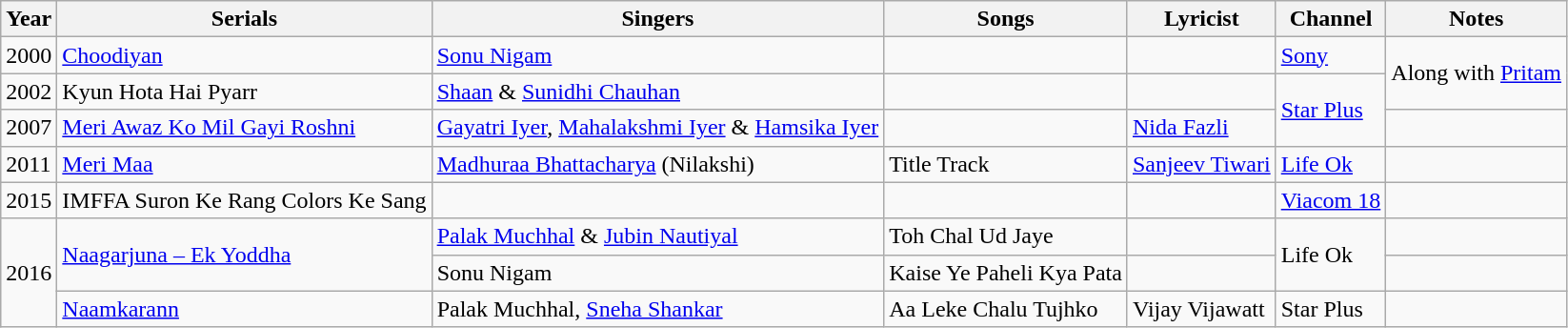<table class="wikitable sortable">
<tr>
<th>Year</th>
<th>Serials</th>
<th>Singers</th>
<th>Songs</th>
<th>Lyricist</th>
<th>Channel</th>
<th>Notes</th>
</tr>
<tr>
<td>2000</td>
<td><a href='#'>Choodiyan</a></td>
<td><a href='#'>Sonu Nigam</a></td>
<td></td>
<td></td>
<td><a href='#'>Sony</a></td>
<td rowspan="2">Along with <a href='#'>Pritam</a></td>
</tr>
<tr>
<td>2002</td>
<td>Kyun Hota Hai Pyarr</td>
<td><a href='#'>Shaan</a> & <a href='#'>Sunidhi Chauhan</a></td>
<td></td>
<td></td>
<td rowspan="2"><a href='#'>Star Plus</a></td>
</tr>
<tr>
<td>2007</td>
<td><a href='#'>Meri Awaz Ko Mil Gayi Roshni</a></td>
<td><a href='#'>Gayatri Iyer</a>, <a href='#'>Mahalakshmi Iyer</a> & <a href='#'>Hamsika Iyer</a></td>
<td></td>
<td><a href='#'>Nida Fazli</a></td>
<td></td>
</tr>
<tr>
<td>2011</td>
<td><a href='#'>Meri Maa</a></td>
<td><a href='#'>Madhuraa Bhattacharya</a> (Nilakshi)</td>
<td>Title Track</td>
<td><a href='#'>Sanjeev Tiwari</a></td>
<td><a href='#'>Life Ok</a></td>
<td></td>
</tr>
<tr>
<td>2015</td>
<td>IMFFA Suron Ke Rang Colors Ke Sang</td>
<td></td>
<td></td>
<td></td>
<td><a href='#'>Viacom 18</a></td>
<td></td>
</tr>
<tr>
<td rowspan="3">2016</td>
<td rowspan="2"><a href='#'>Naagarjuna – Ek Yoddha</a></td>
<td><a href='#'>Palak Muchhal</a> & <a href='#'>Jubin Nautiyal</a></td>
<td>Toh Chal Ud Jaye</td>
<td></td>
<td rowspan="2">Life Ok</td>
<td></td>
</tr>
<tr>
<td>Sonu Nigam</td>
<td>Kaise Ye Paheli Kya Pata</td>
<td></td>
<td></td>
</tr>
<tr>
<td><a href='#'>Naamkarann</a></td>
<td>Palak Muchhal, <a href='#'>Sneha Shankar</a></td>
<td>Aa Leke Chalu Tujhko</td>
<td>Vijay Vijawatt</td>
<td>Star Plus</td>
<td></td>
</tr>
</table>
